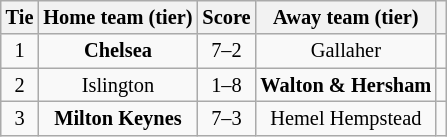<table class="wikitable" style="text-align:center; font-size:85%">
<tr>
<th>Tie</th>
<th>Home team (tier)</th>
<th>Score</th>
<th>Away team (tier)</th>
<th></th>
</tr>
<tr>
<td align="center">1</td>
<td><strong>Chelsea</strong></td>
<td align="center">7–2</td>
<td>Gallaher</td>
<td></td>
</tr>
<tr>
<td align="center">2</td>
<td>Islington</td>
<td align="center">1–8</td>
<td><strong>Walton & Hersham</strong></td>
<td></td>
</tr>
<tr>
<td align="center">3</td>
<td><strong>Milton Keynes</strong></td>
<td align="center">7–3</td>
<td>Hemel Hempstead</td>
<td></td>
</tr>
</table>
